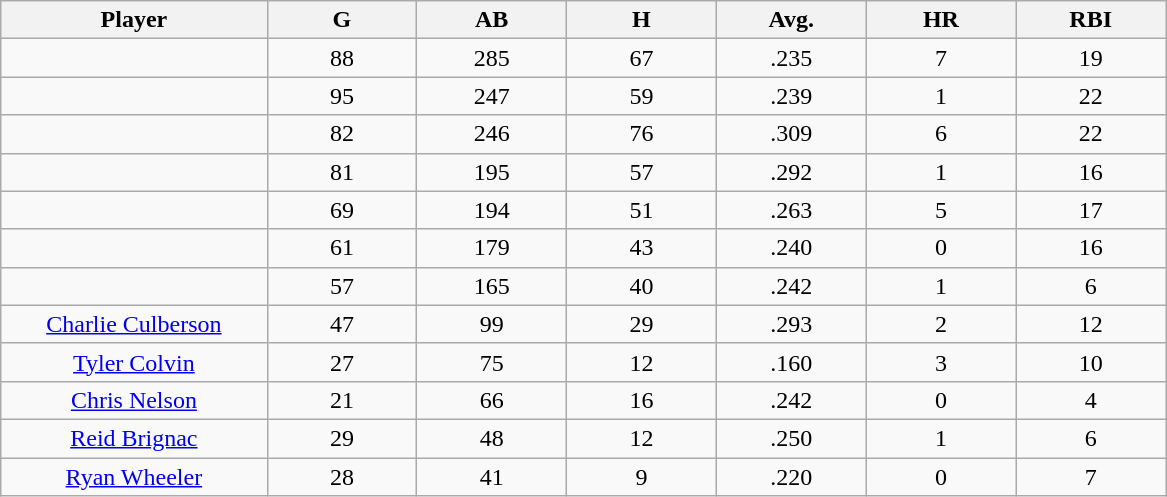<table class="wikitable sortable">
<tr>
<th bgcolor="#DDDDFF" width="16%">Player</th>
<th bgcolor="#DDDDFF" width="9%">G</th>
<th bgcolor="#DDDDFF" width="9%">AB</th>
<th bgcolor="#DDDDFF" width="9%">H</th>
<th bgcolor="#DDDDFF" width="9%">Avg.</th>
<th bgcolor="#DDDDFF" width="9%">HR</th>
<th bgcolor="#DDDDFF" width="9%">RBI</th>
</tr>
<tr align="center">
<td></td>
<td>88</td>
<td>285</td>
<td>67</td>
<td>.235</td>
<td>7</td>
<td>19</td>
</tr>
<tr align="center">
<td></td>
<td>95</td>
<td>247</td>
<td>59</td>
<td>.239</td>
<td>1</td>
<td>22</td>
</tr>
<tr align="center">
<td></td>
<td>82</td>
<td>246</td>
<td>76</td>
<td>.309</td>
<td>6</td>
<td>22</td>
</tr>
<tr align="center">
<td></td>
<td>81</td>
<td>195</td>
<td>57</td>
<td>.292</td>
<td>1</td>
<td>16</td>
</tr>
<tr align="center">
<td></td>
<td>69</td>
<td>194</td>
<td>51</td>
<td>.263</td>
<td>5</td>
<td>17</td>
</tr>
<tr align="center">
<td></td>
<td>61</td>
<td>179</td>
<td>43</td>
<td>.240</td>
<td>0</td>
<td>16</td>
</tr>
<tr align="center">
<td></td>
<td>57</td>
<td>165</td>
<td>40</td>
<td>.242</td>
<td>1</td>
<td>6</td>
</tr>
<tr align="center">
<td><a href='#'>Charlie Culberson</a></td>
<td>47</td>
<td>99</td>
<td>29</td>
<td>.293</td>
<td>2</td>
<td>12</td>
</tr>
<tr align=center>
<td><a href='#'>Tyler Colvin</a></td>
<td>27</td>
<td>75</td>
<td>12</td>
<td>.160</td>
<td>3</td>
<td>10</td>
</tr>
<tr align=center>
<td><a href='#'>Chris Nelson</a></td>
<td>21</td>
<td>66</td>
<td>16</td>
<td>.242</td>
<td>0</td>
<td>4</td>
</tr>
<tr align=center>
<td><a href='#'>Reid Brignac</a></td>
<td>29</td>
<td>48</td>
<td>12</td>
<td>.250</td>
<td>1</td>
<td>6</td>
</tr>
<tr align=center>
<td><a href='#'>Ryan Wheeler</a></td>
<td>28</td>
<td>41</td>
<td>9</td>
<td>.220</td>
<td>0</td>
<td>7</td>
</tr>
</table>
